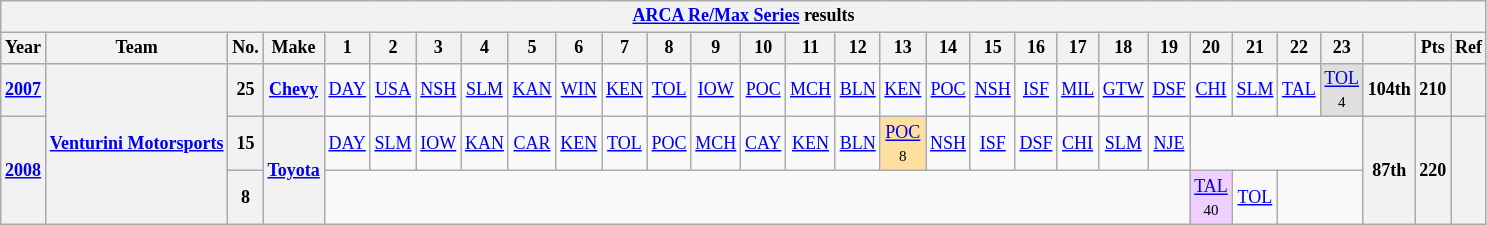<table class="wikitable" style="text-align:center; font-size:75%">
<tr>
<th colspan=45><a href='#'>ARCA Re/Max Series</a> results</th>
</tr>
<tr>
<th>Year</th>
<th>Team</th>
<th>No.</th>
<th>Make</th>
<th>1</th>
<th>2</th>
<th>3</th>
<th>4</th>
<th>5</th>
<th>6</th>
<th>7</th>
<th>8</th>
<th>9</th>
<th>10</th>
<th>11</th>
<th>12</th>
<th>13</th>
<th>14</th>
<th>15</th>
<th>16</th>
<th>17</th>
<th>18</th>
<th>19</th>
<th>20</th>
<th>21</th>
<th>22</th>
<th>23</th>
<th></th>
<th>Pts</th>
<th>Ref</th>
</tr>
<tr>
<th><a href='#'>2007</a></th>
<th rowspan=3><a href='#'>Venturini Motorsports</a></th>
<th>25</th>
<th><a href='#'>Chevy</a></th>
<td><a href='#'>DAY</a></td>
<td><a href='#'>USA</a></td>
<td><a href='#'>NSH</a></td>
<td><a href='#'>SLM</a></td>
<td><a href='#'>KAN</a></td>
<td><a href='#'>WIN</a></td>
<td><a href='#'>KEN</a></td>
<td><a href='#'>TOL</a></td>
<td><a href='#'>IOW</a></td>
<td><a href='#'>POC</a></td>
<td><a href='#'>MCH</a></td>
<td><a href='#'>BLN</a></td>
<td><a href='#'>KEN</a></td>
<td><a href='#'>POC</a></td>
<td><a href='#'>NSH</a></td>
<td><a href='#'>ISF</a></td>
<td><a href='#'>MIL</a></td>
<td><a href='#'>GTW</a></td>
<td><a href='#'>DSF</a></td>
<td><a href='#'>CHI</a></td>
<td><a href='#'>SLM</a></td>
<td><a href='#'>TAL</a></td>
<td style="background:#DFDFDF;"><a href='#'>TOL</a><br><small>4</small></td>
<th>104th</th>
<th>210</th>
<th></th>
</tr>
<tr>
<th rowspan=2><a href='#'>2008</a></th>
<th>15</th>
<th rowspan=2><a href='#'>Toyota</a></th>
<td><a href='#'>DAY</a></td>
<td><a href='#'>SLM</a></td>
<td><a href='#'>IOW</a></td>
<td><a href='#'>KAN</a></td>
<td><a href='#'>CAR</a></td>
<td><a href='#'>KEN</a></td>
<td><a href='#'>TOL</a></td>
<td><a href='#'>POC</a></td>
<td><a href='#'>MCH</a></td>
<td><a href='#'>CAY</a></td>
<td><a href='#'>KEN</a></td>
<td><a href='#'>BLN</a></td>
<td style="background:#FFDF9F;"><a href='#'>POC</a><br><small>8</small></td>
<td><a href='#'>NSH</a></td>
<td><a href='#'>ISF</a></td>
<td><a href='#'>DSF</a></td>
<td><a href='#'>CHI</a></td>
<td><a href='#'>SLM</a></td>
<td><a href='#'>NJE</a></td>
<td colspan=4></td>
<th rowspan=2>87th</th>
<th rowspan=2>220</th>
<th rowspan=2></th>
</tr>
<tr>
<th>8</th>
<td colspan=19></td>
<td style="background:#EFCFFF;"><a href='#'>TAL</a><br><small>40</small></td>
<td><a href='#'>TOL</a></td>
<td colspan=2></td>
</tr>
</table>
